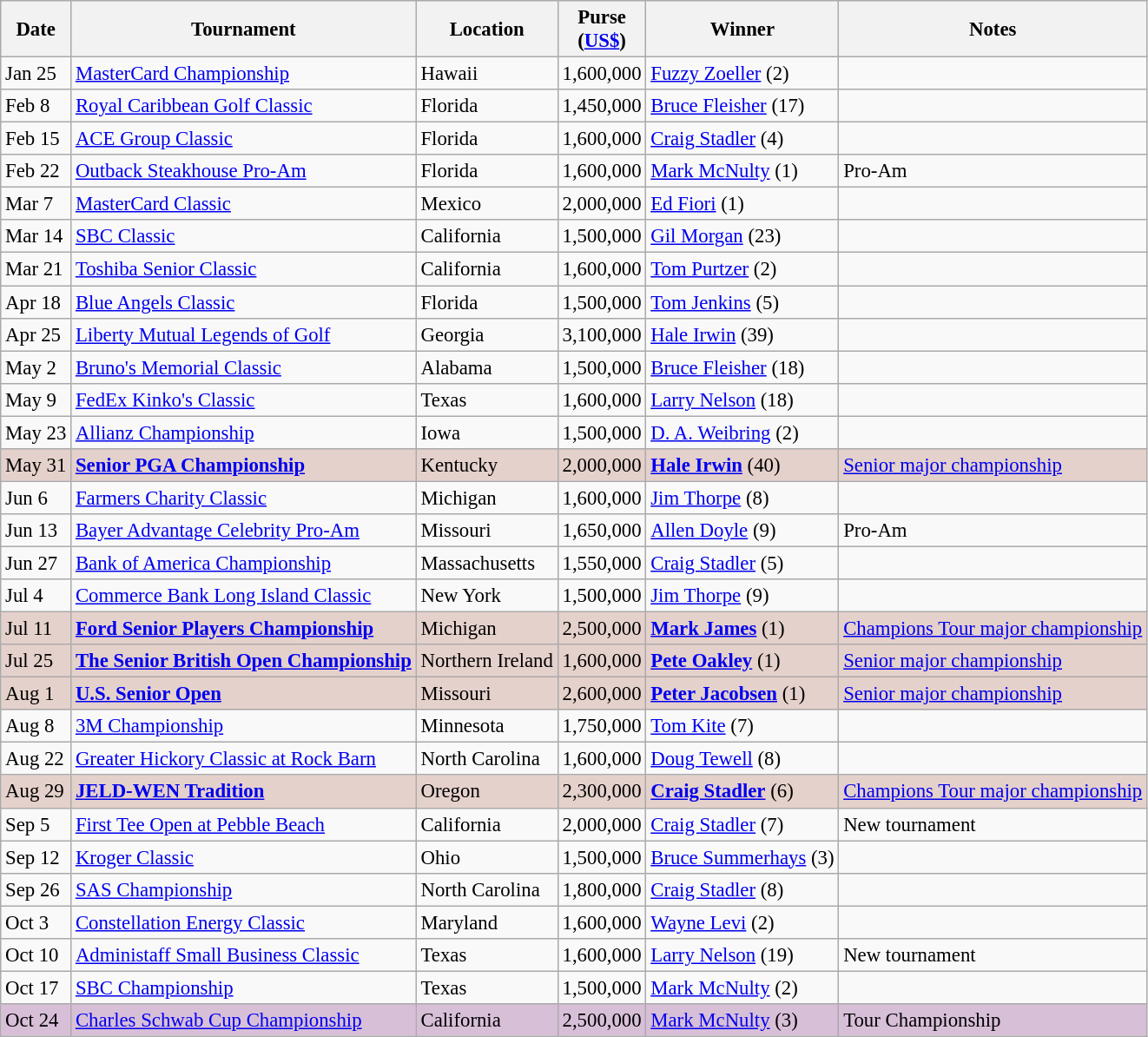<table class="wikitable" style="font-size:95%">
<tr>
<th>Date</th>
<th>Tournament</th>
<th>Location</th>
<th>Purse<br>(<a href='#'>US$</a>)</th>
<th>Winner</th>
<th>Notes</th>
</tr>
<tr>
<td>Jan 25</td>
<td><a href='#'>MasterCard Championship</a></td>
<td>Hawaii</td>
<td align=right>1,600,000</td>
<td> <a href='#'>Fuzzy Zoeller</a> (2)</td>
<td></td>
</tr>
<tr>
<td>Feb 8</td>
<td><a href='#'>Royal Caribbean Golf Classic</a></td>
<td>Florida</td>
<td align=right>1,450,000</td>
<td> <a href='#'>Bruce Fleisher</a> (17)</td>
<td></td>
</tr>
<tr>
<td>Feb 15</td>
<td><a href='#'>ACE Group Classic</a></td>
<td>Florida</td>
<td align=right>1,600,000</td>
<td> <a href='#'>Craig Stadler</a> (4)</td>
<td></td>
</tr>
<tr>
<td>Feb 22</td>
<td><a href='#'>Outback Steakhouse Pro-Am</a></td>
<td>Florida</td>
<td align=right>1,600,000</td>
<td> <a href='#'>Mark McNulty</a> (1)</td>
<td>Pro-Am</td>
</tr>
<tr>
<td>Mar 7</td>
<td><a href='#'>MasterCard Classic</a></td>
<td>Mexico</td>
<td align=right>2,000,000</td>
<td> <a href='#'>Ed Fiori</a> (1)</td>
<td></td>
</tr>
<tr>
<td>Mar 14</td>
<td><a href='#'>SBC Classic</a></td>
<td>California</td>
<td align=right>1,500,000</td>
<td> <a href='#'>Gil Morgan</a> (23)</td>
<td></td>
</tr>
<tr>
<td>Mar 21</td>
<td><a href='#'>Toshiba Senior Classic</a></td>
<td>California</td>
<td align=right>1,600,000</td>
<td> <a href='#'>Tom Purtzer</a> (2)</td>
<td></td>
</tr>
<tr>
<td>Apr 18</td>
<td><a href='#'>Blue Angels Classic</a></td>
<td>Florida</td>
<td align=right>1,500,000</td>
<td> <a href='#'>Tom Jenkins</a> (5)</td>
<td></td>
</tr>
<tr>
<td>Apr 25</td>
<td><a href='#'>Liberty Mutual Legends of Golf</a></td>
<td>Georgia</td>
<td align=right>3,100,000</td>
<td> <a href='#'>Hale Irwin</a> (39)</td>
<td></td>
</tr>
<tr>
<td>May 2</td>
<td><a href='#'>Bruno's Memorial Classic</a></td>
<td>Alabama</td>
<td align=right>1,500,000</td>
<td> <a href='#'>Bruce Fleisher</a> (18)</td>
<td></td>
</tr>
<tr>
<td>May 9</td>
<td><a href='#'>FedEx Kinko's Classic</a></td>
<td>Texas</td>
<td align=right>1,600,000</td>
<td> <a href='#'>Larry Nelson</a> (18)</td>
<td></td>
</tr>
<tr>
<td>May 23</td>
<td><a href='#'>Allianz Championship</a></td>
<td>Iowa</td>
<td align=right>1,500,000</td>
<td> <a href='#'>D. A. Weibring</a> (2)</td>
<td></td>
</tr>
<tr style="background:#e5d1cb;">
<td>May 31</td>
<td><strong><a href='#'>Senior PGA Championship</a></strong></td>
<td>Kentucky</td>
<td align=right>2,000,000</td>
<td> <strong><a href='#'>Hale Irwin</a></strong> (40)</td>
<td><a href='#'>Senior major championship</a></td>
</tr>
<tr>
<td>Jun 6</td>
<td><a href='#'>Farmers Charity Classic</a></td>
<td>Michigan</td>
<td align=right>1,600,000</td>
<td> <a href='#'>Jim Thorpe</a> (8)</td>
<td></td>
</tr>
<tr>
<td>Jun 13</td>
<td><a href='#'>Bayer Advantage Celebrity Pro-Am</a></td>
<td>Missouri</td>
<td align=right>1,650,000</td>
<td> <a href='#'>Allen Doyle</a> (9)</td>
<td>Pro-Am</td>
</tr>
<tr>
<td>Jun 27</td>
<td><a href='#'>Bank of America Championship</a></td>
<td>Massachusetts</td>
<td align=right>1,550,000</td>
<td> <a href='#'>Craig Stadler</a> (5)</td>
<td></td>
</tr>
<tr>
<td>Jul 4</td>
<td><a href='#'>Commerce Bank Long Island Classic</a></td>
<td>New York</td>
<td align=right>1,500,000</td>
<td> <a href='#'>Jim Thorpe</a> (9)</td>
<td></td>
</tr>
<tr style="background:#e5d1cb;">
<td>Jul 11</td>
<td><strong><a href='#'>Ford Senior Players Championship</a></strong></td>
<td>Michigan</td>
<td align=right>2,500,000</td>
<td> <strong><a href='#'>Mark James</a></strong> (1)</td>
<td><a href='#'>Champions Tour major championship</a></td>
</tr>
<tr style="background:#e5d1cb;">
<td>Jul 25</td>
<td><strong><a href='#'>The Senior British Open Championship</a></strong></td>
<td>Northern Ireland</td>
<td align=right>1,600,000</td>
<td> <strong><a href='#'>Pete Oakley</a></strong> (1)</td>
<td><a href='#'>Senior major championship</a></td>
</tr>
<tr style="background:#e5d1cb;">
<td>Aug 1</td>
<td><strong><a href='#'>U.S. Senior Open</a></strong></td>
<td>Missouri</td>
<td align=right>2,600,000</td>
<td> <strong><a href='#'>Peter Jacobsen</a></strong> (1)</td>
<td><a href='#'>Senior major championship</a></td>
</tr>
<tr>
<td>Aug 8</td>
<td><a href='#'>3M Championship</a></td>
<td>Minnesota</td>
<td align=right>1,750,000</td>
<td> <a href='#'>Tom Kite</a> (7)</td>
<td></td>
</tr>
<tr>
<td>Aug 22</td>
<td><a href='#'>Greater Hickory Classic at Rock Barn</a></td>
<td>North Carolina</td>
<td align=right>1,600,000</td>
<td> <a href='#'>Doug Tewell</a> (8)</td>
<td></td>
</tr>
<tr style="background:#e5d1cb;">
<td>Aug 29</td>
<td><strong><a href='#'>JELD-WEN Tradition</a></strong></td>
<td>Oregon</td>
<td align=right>2,300,000</td>
<td> <strong><a href='#'>Craig Stadler</a></strong> (6)</td>
<td><a href='#'>Champions Tour major championship</a></td>
</tr>
<tr>
<td>Sep 5</td>
<td><a href='#'>First Tee Open at Pebble Beach</a></td>
<td>California</td>
<td align=right>2,000,000</td>
<td> <a href='#'>Craig Stadler</a> (7)</td>
<td>New tournament</td>
</tr>
<tr>
<td>Sep 12</td>
<td><a href='#'>Kroger Classic</a></td>
<td>Ohio</td>
<td align=right>1,500,000</td>
<td> <a href='#'>Bruce Summerhays</a> (3)</td>
<td></td>
</tr>
<tr>
<td>Sep 26</td>
<td><a href='#'>SAS Championship</a></td>
<td>North Carolina</td>
<td align=right>1,800,000</td>
<td> <a href='#'>Craig Stadler</a> (8)</td>
<td></td>
</tr>
<tr>
<td>Oct 3</td>
<td><a href='#'>Constellation Energy Classic</a></td>
<td>Maryland</td>
<td align=right>1,600,000</td>
<td> <a href='#'>Wayne Levi</a> (2)</td>
<td></td>
</tr>
<tr>
<td>Oct 10</td>
<td><a href='#'>Administaff Small Business Classic</a></td>
<td>Texas</td>
<td align=right>1,600,000</td>
<td> <a href='#'>Larry Nelson</a> (19)</td>
<td>New tournament</td>
</tr>
<tr>
<td>Oct 17</td>
<td><a href='#'>SBC Championship</a></td>
<td>Texas</td>
<td align=right>1,500,000</td>
<td> <a href='#'>Mark McNulty</a> (2)</td>
<td></td>
</tr>
<tr style="background:thistle;">
<td>Oct 24</td>
<td><a href='#'>Charles Schwab Cup Championship</a></td>
<td>California</td>
<td align=right>2,500,000</td>
<td> <a href='#'>Mark McNulty</a> (3)</td>
<td>Tour Championship</td>
</tr>
</table>
